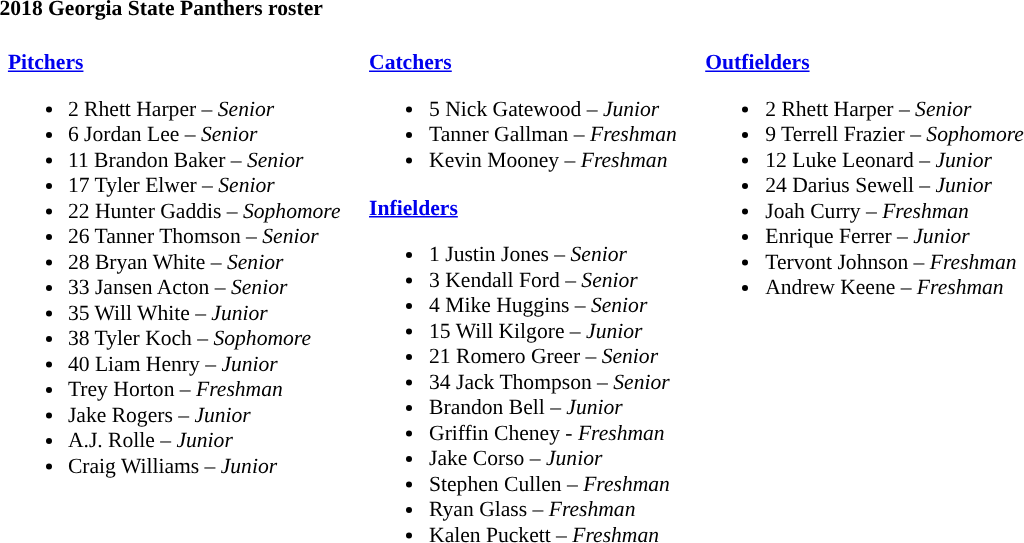<table class="toccolours" style="border-collapse:collapse; font-size:90%;">
<tr>
<td colspan="7"><strong>2018 Georgia State Panthers roster</strong></td>
</tr>
<tr>
<td width="03"> </td>
<td valign="top"><br><strong><a href='#'>Pitchers</a></strong><ul><li>2 Rhett Harper – <em>Senior</em></li><li>6 Jordan Lee – <em>Senior</em></li><li>11 Brandon Baker – <em> Senior</em></li><li>17 Tyler Elwer – <em> Senior</em></li><li>22 Hunter Gaddis – <em>Sophomore</em></li><li>26 Tanner Thomson – <em>Senior</em></li><li>28 Bryan White – <em> Senior</em></li><li>33 Jansen Acton – <em>Senior</em></li><li>35 Will White – <em> Junior</em></li><li>38 Tyler Koch – <em>Sophomore</em></li><li>40 Liam Henry – <em> Junior</em></li><li>Trey Horton – <em>Freshman</em></li><li>Jake Rogers – <em>Junior</em></li><li>A.J. Rolle – <em>Junior</em></li><li>Craig Williams – <em> Junior</em></li></ul></td>
<td width="15"> </td>
<td valign="top"><br><strong><a href='#'>Catchers</a></strong><ul><li>5 Nick Gatewood – <em>Junior</em></li><li>Tanner Gallman – <em>Freshman</em></li><li>Kevin Mooney – <em>Freshman</em></li></ul><strong><a href='#'>Infielders</a></strong><ul><li>1 Justin Jones – <em>Senior</em></li><li>3 Kendall Ford –  <em>Senior</em></li><li>4 Mike Huggins – <em>Senior</em></li><li>15 Will Kilgore – <em>Junior</em></li><li>21 Romero Greer – <em>Senior</em></li><li>34 Jack Thompson – <em>Senior</em></li><li>Brandon Bell – <em>Junior</em></li><li>Griffin Cheney - <em>Freshman</em></li><li>Jake Corso – <em>Junior</em></li><li>Stephen Cullen – <em>Freshman</em></li><li>Ryan Glass – <em>Freshman</em></li><li>Kalen Puckett – <em>Freshman</em></li></ul></td>
<td width="15"> </td>
<td valign="top"><br><strong><a href='#'>Outfielders</a></strong><ul><li>2 Rhett Harper – <em>Senior</em></li><li>9 Terrell Frazier – <em>Sophomore</em></li><li>12 Luke Leonard – <em> Junior</em></li><li>24 Darius Sewell – <em>Junior</em></li><li>Joah Curry – <em>Freshman</em></li><li>Enrique Ferrer – <em>Junior</em></li><li>Tervont Johnson – <em> Freshman</em></li><li>Andrew Keene – <em>Freshman</em></li></ul></td>
<td width="25"> </td>
</tr>
</table>
